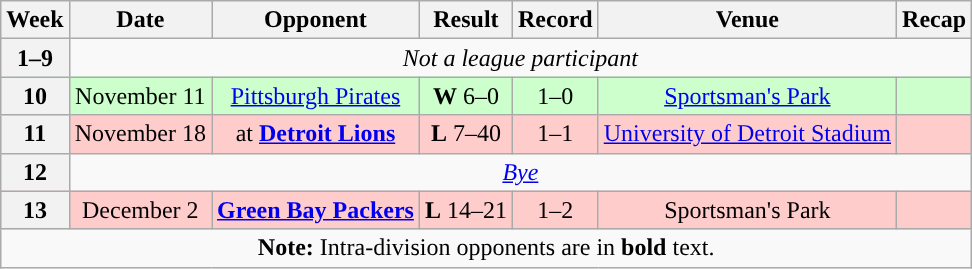<table class="wikitable" style="text-align:center">
<tr>
<th>Week</th>
<th>Date</th>
<th>Opponent</th>
<th>Result</th>
<th>Record</th>
<th>Venue</th>
<th>Recap</th>
</tr>
<tr>
<th>1–9</th>
<td colspan="6"><em>Not a league participant</em></td>
</tr>
<tr style="background:#cfc">
<th>10</th>
<td>November 11</td>
<td><a href='#'>Pittsburgh Pirates</a></td>
<td><strong>W</strong> 6–0</td>
<td>1–0</td>
<td><a href='#'>Sportsman's Park</a></td>
<td></td>
</tr>
<tr style="background:#fcc">
<th>11</th>
<td>November 18</td>
<td>at <strong><a href='#'>Detroit Lions</a></strong></td>
<td><strong>L</strong> 7–40</td>
<td>1–1</td>
<td><a href='#'>University of Detroit Stadium</a></td>
<td></td>
</tr>
<tr>
<th>12</th>
<td colspan="6"><em><a href='#'>Bye</a></em></td>
</tr>
<tr style="background:#fcc">
<th>13</th>
<td>December 2</td>
<td><strong><a href='#'>Green Bay Packers</a></strong></td>
<td><strong>L</strong> 14–21</td>
<td>1–2</td>
<td>Sportsman's Park</td>
<td></td>
</tr>
<tr>
<td colspan="8"><strong>Note:</strong> Intra-division opponents are in <strong>bold</strong> text.</td>
</tr>
</table>
